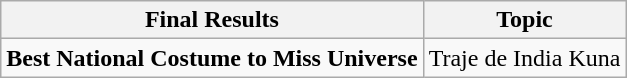<table class="wikitable">
<tr>
<th>Final Results</th>
<th>Topic</th>
</tr>
<tr>
<td><strong>Best National Costume to Miss Universe</strong></td>
<td>Traje de India Kuna</td>
</tr>
</table>
